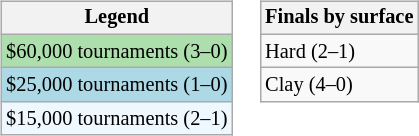<table>
<tr valign=top>
<td><br><table class="wikitable" style=font-size:85%>
<tr>
<th>Legend</th>
</tr>
<tr style="background:#addfad;">
<td>$60,000 tournaments (3–0)</td>
</tr>
<tr style="background:lightblue;">
<td>$25,000 tournaments (1–0)</td>
</tr>
<tr style="background:#f0f8ff;">
<td>$15,000 tournaments (2–1)</td>
</tr>
</table>
</td>
<td><br><table class="wikitable" style=font-size:85%>
<tr>
<th>Finals by surface</th>
</tr>
<tr>
<td>Hard (2–1)</td>
</tr>
<tr>
<td>Clay (4–0)</td>
</tr>
</table>
</td>
</tr>
</table>
